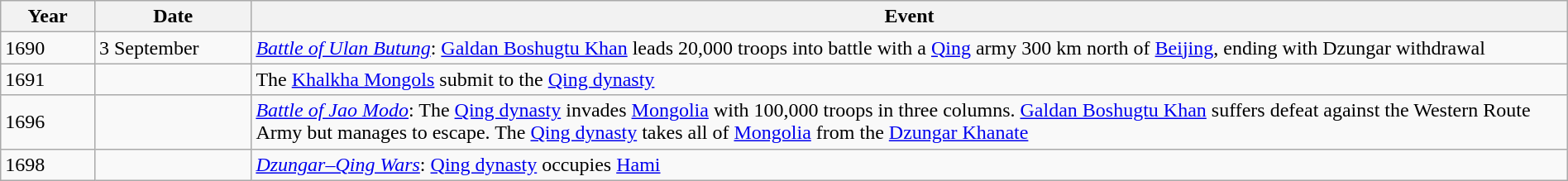<table class="wikitable" style="width:100%;">
<tr>
<th style="width:6%">Year</th>
<th style="width:10%">Date</th>
<th>Event</th>
</tr>
<tr>
<td>1690</td>
<td>3 September</td>
<td><em><a href='#'>Battle of Ulan Butung</a></em>: <a href='#'>Galdan Boshugtu Khan</a> leads 20,000 troops into battle with a <a href='#'>Qing</a> army 300 km north of <a href='#'>Beijing</a>, ending with Dzungar withdrawal</td>
</tr>
<tr>
<td>1691</td>
<td></td>
<td>The <a href='#'>Khalkha Mongols</a> submit to the <a href='#'>Qing dynasty</a></td>
</tr>
<tr>
<td>1696</td>
<td></td>
<td><em><a href='#'>Battle of Jao Modo</a></em>: The <a href='#'>Qing dynasty</a> invades <a href='#'>Mongolia</a> with 100,000 troops in three columns. <a href='#'>Galdan Boshugtu Khan</a> suffers defeat against the Western Route Army but manages to escape. The <a href='#'>Qing dynasty</a> takes all of <a href='#'>Mongolia</a> from the <a href='#'>Dzungar Khanate</a></td>
</tr>
<tr>
<td>1698</td>
<td></td>
<td><em><a href='#'>Dzungar–Qing Wars</a></em>: <a href='#'>Qing dynasty</a> occupies <a href='#'>Hami</a></td>
</tr>
</table>
